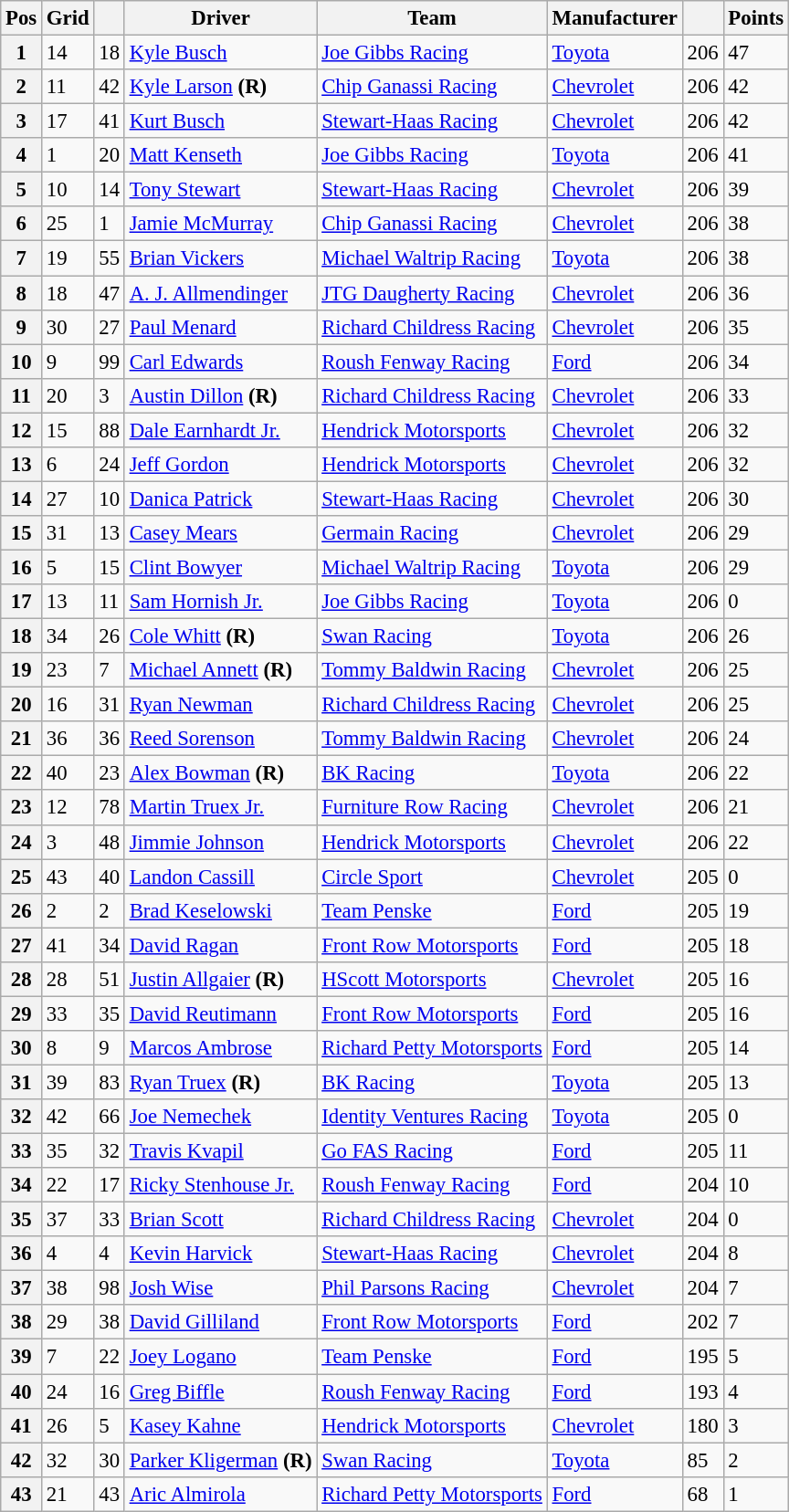<table class="wikitable" style="font-size:95%">
<tr>
<th>Pos</th>
<th>Grid</th>
<th></th>
<th>Driver</th>
<th>Team</th>
<th>Manufacturer</th>
<th></th>
<th>Points</th>
</tr>
<tr>
<th>1</th>
<td>14</td>
<td>18</td>
<td><a href='#'>Kyle Busch</a></td>
<td><a href='#'>Joe Gibbs Racing</a></td>
<td><a href='#'>Toyota</a></td>
<td>206</td>
<td>47</td>
</tr>
<tr>
<th>2</th>
<td>11</td>
<td>42</td>
<td><a href='#'>Kyle Larson</a> <strong>(R)</strong></td>
<td><a href='#'>Chip Ganassi Racing</a></td>
<td><a href='#'>Chevrolet</a></td>
<td>206</td>
<td>42</td>
</tr>
<tr>
<th>3</th>
<td>17</td>
<td>41</td>
<td><a href='#'>Kurt Busch</a></td>
<td><a href='#'>Stewart-Haas Racing</a></td>
<td><a href='#'>Chevrolet</a></td>
<td>206</td>
<td>42</td>
</tr>
<tr>
<th>4</th>
<td>1</td>
<td>20</td>
<td><a href='#'>Matt Kenseth</a></td>
<td><a href='#'>Joe Gibbs Racing</a></td>
<td><a href='#'>Toyota</a></td>
<td>206</td>
<td>41</td>
</tr>
<tr>
<th>5</th>
<td>10</td>
<td>14</td>
<td><a href='#'>Tony Stewart</a></td>
<td><a href='#'>Stewart-Haas Racing</a></td>
<td><a href='#'>Chevrolet</a></td>
<td>206</td>
<td>39</td>
</tr>
<tr>
<th>6</th>
<td>25</td>
<td>1</td>
<td><a href='#'>Jamie McMurray</a></td>
<td><a href='#'>Chip Ganassi Racing</a></td>
<td><a href='#'>Chevrolet</a></td>
<td>206</td>
<td>38</td>
</tr>
<tr>
<th>7</th>
<td>19</td>
<td>55</td>
<td><a href='#'>Brian Vickers</a></td>
<td><a href='#'>Michael Waltrip Racing</a></td>
<td><a href='#'>Toyota</a></td>
<td>206</td>
<td>38</td>
</tr>
<tr>
<th>8</th>
<td>18</td>
<td>47</td>
<td><a href='#'>A. J. Allmendinger</a></td>
<td><a href='#'>JTG Daugherty Racing</a></td>
<td><a href='#'>Chevrolet</a></td>
<td>206</td>
<td>36</td>
</tr>
<tr>
<th>9</th>
<td>30</td>
<td>27</td>
<td><a href='#'>Paul Menard</a></td>
<td><a href='#'>Richard Childress Racing</a></td>
<td><a href='#'>Chevrolet</a></td>
<td>206</td>
<td>35</td>
</tr>
<tr>
<th>10</th>
<td>9</td>
<td>99</td>
<td><a href='#'>Carl Edwards</a></td>
<td><a href='#'>Roush Fenway Racing</a></td>
<td><a href='#'>Ford</a></td>
<td>206</td>
<td>34</td>
</tr>
<tr>
<th>11</th>
<td>20</td>
<td>3</td>
<td><a href='#'>Austin Dillon</a> <strong>(R)</strong></td>
<td><a href='#'>Richard Childress Racing</a></td>
<td><a href='#'>Chevrolet</a></td>
<td>206</td>
<td>33</td>
</tr>
<tr>
<th>12</th>
<td>15</td>
<td>88</td>
<td><a href='#'>Dale Earnhardt Jr.</a></td>
<td><a href='#'>Hendrick Motorsports</a></td>
<td><a href='#'>Chevrolet</a></td>
<td>206</td>
<td>32</td>
</tr>
<tr>
<th>13</th>
<td>6</td>
<td>24</td>
<td><a href='#'>Jeff Gordon</a></td>
<td><a href='#'>Hendrick Motorsports</a></td>
<td><a href='#'>Chevrolet</a></td>
<td>206</td>
<td>32</td>
</tr>
<tr>
<th>14</th>
<td>27</td>
<td>10</td>
<td><a href='#'>Danica Patrick</a></td>
<td><a href='#'>Stewart-Haas Racing</a></td>
<td><a href='#'>Chevrolet</a></td>
<td>206</td>
<td>30</td>
</tr>
<tr>
<th>15</th>
<td>31</td>
<td>13</td>
<td><a href='#'>Casey Mears</a></td>
<td><a href='#'>Germain Racing</a></td>
<td><a href='#'>Chevrolet</a></td>
<td>206</td>
<td>29</td>
</tr>
<tr>
<th>16</th>
<td>5</td>
<td>15</td>
<td><a href='#'>Clint Bowyer</a></td>
<td><a href='#'>Michael Waltrip Racing</a></td>
<td><a href='#'>Toyota</a></td>
<td>206</td>
<td>29</td>
</tr>
<tr>
<th>17</th>
<td>13</td>
<td>11</td>
<td><a href='#'>Sam Hornish Jr.</a></td>
<td><a href='#'>Joe Gibbs Racing</a></td>
<td><a href='#'>Toyota</a></td>
<td>206</td>
<td>0</td>
</tr>
<tr>
<th>18</th>
<td>34</td>
<td>26</td>
<td><a href='#'>Cole Whitt</a> <strong>(R)</strong></td>
<td><a href='#'>Swan Racing</a></td>
<td><a href='#'>Toyota</a></td>
<td>206</td>
<td>26</td>
</tr>
<tr>
<th>19</th>
<td>23</td>
<td>7</td>
<td><a href='#'>Michael Annett</a> <strong>(R)</strong></td>
<td><a href='#'>Tommy Baldwin Racing</a></td>
<td><a href='#'>Chevrolet</a></td>
<td>206</td>
<td>25</td>
</tr>
<tr>
<th>20</th>
<td>16</td>
<td>31</td>
<td><a href='#'>Ryan Newman</a></td>
<td><a href='#'>Richard Childress Racing</a></td>
<td><a href='#'>Chevrolet</a></td>
<td>206</td>
<td>25</td>
</tr>
<tr>
<th>21</th>
<td>36</td>
<td>36</td>
<td><a href='#'>Reed Sorenson</a></td>
<td><a href='#'>Tommy Baldwin Racing</a></td>
<td><a href='#'>Chevrolet</a></td>
<td>206</td>
<td>24</td>
</tr>
<tr>
<th>22</th>
<td>40</td>
<td>23</td>
<td><a href='#'>Alex Bowman</a> <strong>(R)</strong></td>
<td><a href='#'>BK Racing</a></td>
<td><a href='#'>Toyota</a></td>
<td>206</td>
<td>22</td>
</tr>
<tr>
<th>23</th>
<td>12</td>
<td>78</td>
<td><a href='#'>Martin Truex Jr.</a></td>
<td><a href='#'>Furniture Row Racing</a></td>
<td><a href='#'>Chevrolet</a></td>
<td>206</td>
<td>21</td>
</tr>
<tr>
<th>24</th>
<td>3</td>
<td>48</td>
<td><a href='#'>Jimmie Johnson</a></td>
<td><a href='#'>Hendrick Motorsports</a></td>
<td><a href='#'>Chevrolet</a></td>
<td>206</td>
<td>22</td>
</tr>
<tr>
<th>25</th>
<td>43</td>
<td>40</td>
<td><a href='#'>Landon Cassill</a></td>
<td><a href='#'>Circle Sport</a></td>
<td><a href='#'>Chevrolet</a></td>
<td>205</td>
<td>0</td>
</tr>
<tr>
<th>26</th>
<td>2</td>
<td>2</td>
<td><a href='#'>Brad Keselowski</a></td>
<td><a href='#'>Team Penske</a></td>
<td><a href='#'>Ford</a></td>
<td>205</td>
<td>19</td>
</tr>
<tr>
<th>27</th>
<td>41</td>
<td>34</td>
<td><a href='#'>David Ragan</a></td>
<td><a href='#'>Front Row Motorsports</a></td>
<td><a href='#'>Ford</a></td>
<td>205</td>
<td>18</td>
</tr>
<tr>
<th>28</th>
<td>28</td>
<td>51</td>
<td><a href='#'>Justin Allgaier</a> <strong>(R)</strong></td>
<td><a href='#'>HScott Motorsports</a></td>
<td><a href='#'>Chevrolet</a></td>
<td>205</td>
<td>16</td>
</tr>
<tr>
<th>29</th>
<td>33</td>
<td>35</td>
<td><a href='#'>David Reutimann</a></td>
<td><a href='#'>Front Row Motorsports</a></td>
<td><a href='#'>Ford</a></td>
<td>205</td>
<td>16</td>
</tr>
<tr>
<th>30</th>
<td>8</td>
<td>9</td>
<td><a href='#'>Marcos Ambrose</a></td>
<td><a href='#'>Richard Petty Motorsports</a></td>
<td><a href='#'>Ford</a></td>
<td>205</td>
<td>14</td>
</tr>
<tr>
<th>31</th>
<td>39</td>
<td>83</td>
<td><a href='#'>Ryan Truex</a> <strong>(R)</strong></td>
<td><a href='#'>BK Racing</a></td>
<td><a href='#'>Toyota</a></td>
<td>205</td>
<td>13</td>
</tr>
<tr>
<th>32</th>
<td>42</td>
<td>66</td>
<td><a href='#'>Joe Nemechek</a></td>
<td><a href='#'>Identity Ventures Racing</a></td>
<td><a href='#'>Toyota</a></td>
<td>205</td>
<td>0</td>
</tr>
<tr>
<th>33</th>
<td>35</td>
<td>32</td>
<td><a href='#'>Travis Kvapil</a></td>
<td><a href='#'>Go FAS Racing</a></td>
<td><a href='#'>Ford</a></td>
<td>205</td>
<td>11</td>
</tr>
<tr>
<th>34</th>
<td>22</td>
<td>17</td>
<td><a href='#'>Ricky Stenhouse Jr.</a></td>
<td><a href='#'>Roush Fenway Racing</a></td>
<td><a href='#'>Ford</a></td>
<td>204</td>
<td>10</td>
</tr>
<tr>
<th>35</th>
<td>37</td>
<td>33</td>
<td><a href='#'>Brian Scott</a></td>
<td><a href='#'>Richard Childress Racing</a></td>
<td><a href='#'>Chevrolet</a></td>
<td>204</td>
<td>0</td>
</tr>
<tr>
<th>36</th>
<td>4</td>
<td>4</td>
<td><a href='#'>Kevin Harvick</a></td>
<td><a href='#'>Stewart-Haas Racing</a></td>
<td><a href='#'>Chevrolet</a></td>
<td>204</td>
<td>8</td>
</tr>
<tr>
<th>37</th>
<td>38</td>
<td>98</td>
<td><a href='#'>Josh Wise</a></td>
<td><a href='#'>Phil Parsons Racing</a></td>
<td><a href='#'>Chevrolet</a></td>
<td>204</td>
<td>7</td>
</tr>
<tr>
<th>38</th>
<td>29</td>
<td>38</td>
<td><a href='#'>David Gilliland</a></td>
<td><a href='#'>Front Row Motorsports</a></td>
<td><a href='#'>Ford</a></td>
<td>202</td>
<td>7</td>
</tr>
<tr>
<th>39</th>
<td>7</td>
<td>22</td>
<td><a href='#'>Joey Logano</a></td>
<td><a href='#'>Team Penske</a></td>
<td><a href='#'>Ford</a></td>
<td>195</td>
<td>5</td>
</tr>
<tr>
<th>40</th>
<td>24</td>
<td>16</td>
<td><a href='#'>Greg Biffle</a></td>
<td><a href='#'>Roush Fenway Racing</a></td>
<td><a href='#'>Ford</a></td>
<td>193</td>
<td>4</td>
</tr>
<tr>
<th>41</th>
<td>26</td>
<td>5</td>
<td><a href='#'>Kasey Kahne</a></td>
<td><a href='#'>Hendrick Motorsports</a></td>
<td><a href='#'>Chevrolet</a></td>
<td>180</td>
<td>3</td>
</tr>
<tr>
<th>42</th>
<td>32</td>
<td>30</td>
<td><a href='#'>Parker Kligerman</a> <strong>(R)</strong></td>
<td><a href='#'>Swan Racing</a></td>
<td><a href='#'>Toyota</a></td>
<td>85</td>
<td>2</td>
</tr>
<tr>
<th>43</th>
<td>21</td>
<td>43</td>
<td><a href='#'>Aric Almirola</a></td>
<td><a href='#'>Richard Petty Motorsports</a></td>
<td><a href='#'>Ford</a></td>
<td>68</td>
<td>1</td>
</tr>
</table>
